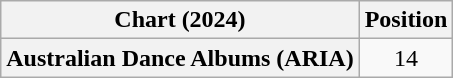<table class="wikitable plainrowheaders" style="text-align:center">
<tr>
<th scope="col">Chart (2024)</th>
<th scope="col">Position</th>
</tr>
<tr>
<th scope="row">Australian Dance Albums (ARIA)</th>
<td>14</td>
</tr>
</table>
